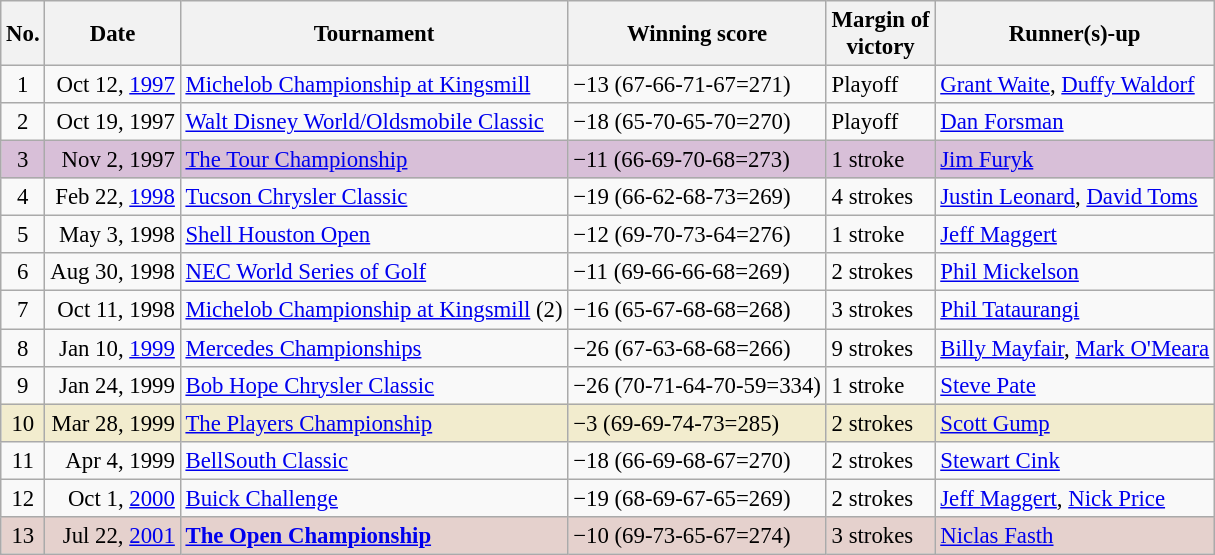<table class="wikitable" style="font-size:95%;">
<tr>
<th>No.</th>
<th>Date</th>
<th>Tournament</th>
<th>Winning score</th>
<th>Margin of<br>victory</th>
<th>Runner(s)-up</th>
</tr>
<tr>
<td align=center>1</td>
<td align=right>Oct 12, <a href='#'>1997</a></td>
<td><a href='#'>Michelob Championship at Kingsmill</a></td>
<td>−13 (67-66-71-67=271)</td>
<td>Playoff</td>
<td> <a href='#'>Grant Waite</a>,  <a href='#'>Duffy Waldorf</a></td>
</tr>
<tr>
<td align=center>2</td>
<td align=right>Oct 19, 1997</td>
<td><a href='#'>Walt Disney World/Oldsmobile Classic</a></td>
<td>−18 (65-70-65-70=270)</td>
<td>Playoff</td>
<td> <a href='#'>Dan Forsman</a></td>
</tr>
<tr style="background:thistle;">
<td align=center>3</td>
<td align=right>Nov 2, 1997</td>
<td><a href='#'>The Tour Championship</a></td>
<td>−11 (66-69-70-68=273)</td>
<td>1 stroke</td>
<td> <a href='#'>Jim Furyk</a></td>
</tr>
<tr>
<td align=center>4</td>
<td align=right>Feb 22, <a href='#'>1998</a></td>
<td><a href='#'>Tucson Chrysler Classic</a></td>
<td>−19 (66-62-68-73=269)</td>
<td>4 strokes</td>
<td> <a href='#'>Justin Leonard</a>,  <a href='#'>David Toms</a></td>
</tr>
<tr>
<td align=center>5</td>
<td align=right>May 3, 1998</td>
<td><a href='#'>Shell Houston Open</a></td>
<td>−12 (69-70-73-64=276)</td>
<td>1 stroke</td>
<td> <a href='#'>Jeff Maggert</a></td>
</tr>
<tr>
<td align=center>6</td>
<td align=right>Aug 30, 1998</td>
<td><a href='#'>NEC World Series of Golf</a></td>
<td>−11 (69-66-66-68=269)</td>
<td>2 strokes</td>
<td> <a href='#'>Phil Mickelson</a></td>
</tr>
<tr>
<td align=center>7</td>
<td align=right>Oct 11, 1998</td>
<td><a href='#'>Michelob Championship at Kingsmill</a> (2)</td>
<td>−16 (65-67-68-68=268)</td>
<td>3 strokes</td>
<td> <a href='#'>Phil Tataurangi</a></td>
</tr>
<tr>
<td align=center>8</td>
<td align=right>Jan 10, <a href='#'>1999</a></td>
<td><a href='#'>Mercedes Championships</a></td>
<td>−26 (67-63-68-68=266)</td>
<td>9 strokes</td>
<td> <a href='#'>Billy Mayfair</a>,  <a href='#'>Mark O'Meara</a></td>
</tr>
<tr>
<td align=center>9</td>
<td align=right>Jan 24, 1999</td>
<td><a href='#'>Bob Hope Chrysler Classic</a></td>
<td>−26 (70-71-64-70-59=334)</td>
<td>1 stroke</td>
<td> <a href='#'>Steve Pate</a></td>
</tr>
<tr style="background:#f2ecce;">
<td align=center>10</td>
<td align=right>Mar 28, 1999</td>
<td><a href='#'>The Players Championship</a></td>
<td>−3 (69-69-74-73=285)</td>
<td>2 strokes</td>
<td> <a href='#'>Scott Gump</a></td>
</tr>
<tr>
<td align=center>11</td>
<td align=right>Apr 4, 1999</td>
<td><a href='#'>BellSouth Classic</a></td>
<td>−18 (66-69-68-67=270)</td>
<td>2 strokes</td>
<td> <a href='#'>Stewart Cink</a></td>
</tr>
<tr>
<td align=center>12</td>
<td align=right>Oct 1, <a href='#'>2000</a></td>
<td><a href='#'>Buick Challenge</a></td>
<td>−19 (68-69-67-65=269)</td>
<td>2 strokes</td>
<td> <a href='#'>Jeff Maggert</a>,  <a href='#'>Nick Price</a></td>
</tr>
<tr style="background:#e5d1cd;">
<td align=center>13</td>
<td align=right>Jul 22, <a href='#'>2001</a></td>
<td><strong><a href='#'>The Open Championship</a></strong></td>
<td>−10 (69-73-65-67=274)</td>
<td>3 strokes</td>
<td> <a href='#'>Niclas Fasth</a></td>
</tr>
</table>
